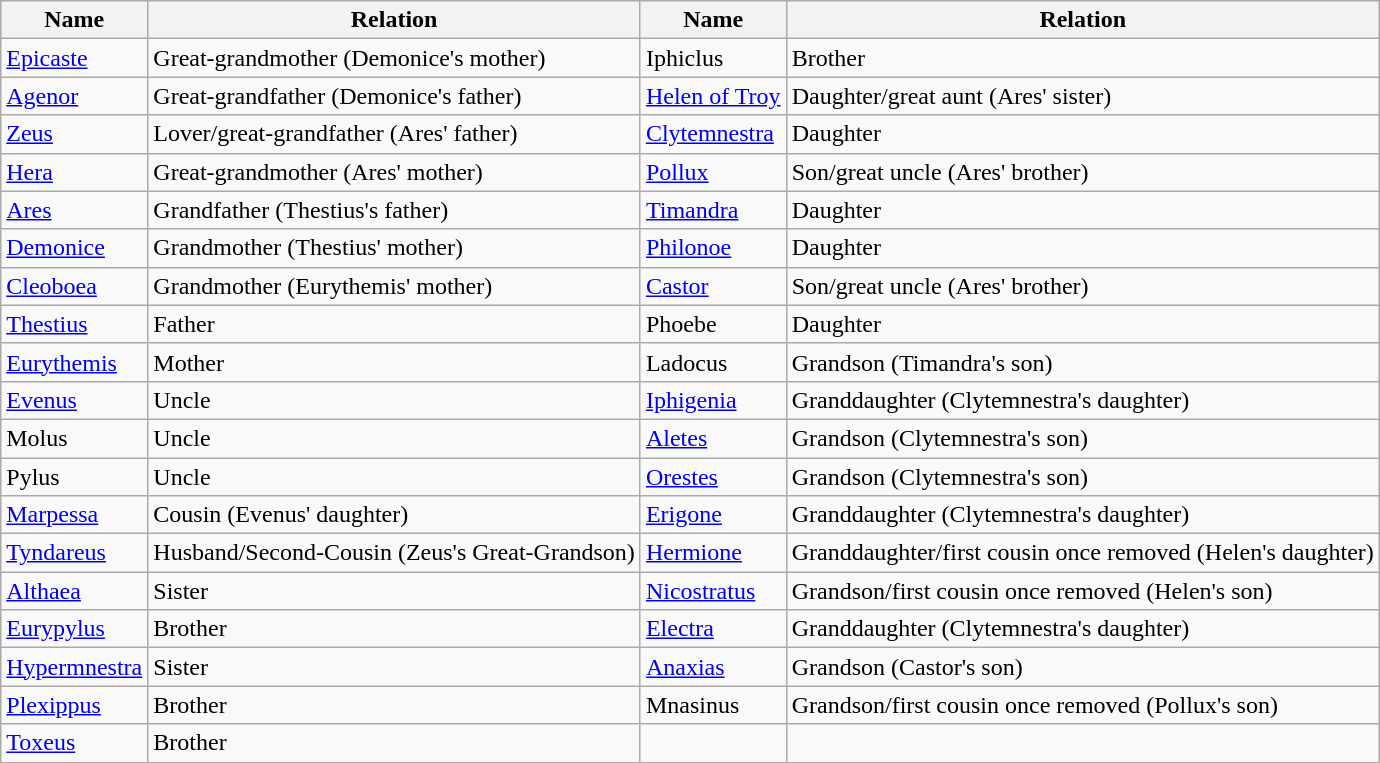<table class="wikitable mw-collapsible">
<tr>
<th>Name</th>
<th>Relation</th>
<th>Name</th>
<th>Relation</th>
</tr>
<tr>
<td><a href='#'>Epicaste</a></td>
<td>Great-grandmother (Demonice's mother)</td>
<td>Iphiclus</td>
<td>Brother</td>
</tr>
<tr>
<td><a href='#'>Agenor</a></td>
<td>Great-grandfather (Demonice's father)</td>
<td><a href='#'>Helen of Troy</a></td>
<td>Daughter/great aunt (Ares' sister)</td>
</tr>
<tr>
<td><a href='#'>Zeus</a></td>
<td>Lover/great-grandfather (Ares' father)</td>
<td><a href='#'>Clytemnestra</a></td>
<td>Daughter</td>
</tr>
<tr>
<td><a href='#'>Hera</a></td>
<td>Great-grandmother (Ares' mother)</td>
<td><a href='#'>Pollux</a></td>
<td>Son/great uncle (Ares' brother)</td>
</tr>
<tr>
<td><a href='#'>Ares</a></td>
<td>Grandfather (Thestius's father)</td>
<td><a href='#'>Timandra</a></td>
<td>Daughter</td>
</tr>
<tr>
<td><a href='#'>Demonice</a></td>
<td>Grandmother (Thestius' mother)</td>
<td><a href='#'>Philonoe</a></td>
<td>Daughter</td>
</tr>
<tr>
<td><a href='#'>Cleoboea</a></td>
<td>Grandmother (Eurythemis' mother)</td>
<td><a href='#'>Castor</a></td>
<td>Son/great uncle (Ares' brother)</td>
</tr>
<tr>
<td><a href='#'>Thestius</a></td>
<td>Father</td>
<td>Phoebe</td>
<td>Daughter</td>
</tr>
<tr>
<td><a href='#'>Eurythemis</a></td>
<td>Mother</td>
<td>Ladocus</td>
<td>Grandson (Timandra's son)</td>
</tr>
<tr>
<td><a href='#'>Evenus</a></td>
<td>Uncle</td>
<td><a href='#'>Iphigenia</a></td>
<td>Granddaughter (Clytemnestra's daughter)</td>
</tr>
<tr>
<td>Molus</td>
<td>Uncle</td>
<td><a href='#'>Aletes</a></td>
<td>Grandson (Clytemnestra's son)</td>
</tr>
<tr>
<td>Pylus</td>
<td>Uncle</td>
<td><a href='#'>Orestes</a></td>
<td>Grandson (Clytemnestra's son)</td>
</tr>
<tr>
<td><a href='#'>Marpessa</a></td>
<td>Cousin (Evenus' daughter)</td>
<td><a href='#'>Erigone</a></td>
<td>Granddaughter (Clytemnestra's daughter)</td>
</tr>
<tr>
<td><a href='#'>Tyndareus</a></td>
<td>Husband/Second-Cousin (Zeus's Great-Grandson)</td>
<td><a href='#'>Hermione</a></td>
<td>Granddaughter/first cousin once removed (Helen's daughter)</td>
</tr>
<tr>
<td><a href='#'>Althaea</a></td>
<td>Sister</td>
<td><a href='#'>Nicostratus</a></td>
<td>Grandson/first cousin once removed (Helen's son)</td>
</tr>
<tr>
<td><a href='#'>Eurypylus</a></td>
<td>Brother</td>
<td><a href='#'>Electra</a></td>
<td>Granddaughter (Clytemnestra's daughter)</td>
</tr>
<tr>
<td><a href='#'>Hypermnestra</a></td>
<td>Sister</td>
<td><a href='#'>Anaxias</a></td>
<td>Grandson (Castor's son)</td>
</tr>
<tr>
<td><a href='#'>Plexippus</a></td>
<td>Brother</td>
<td>Mnasinus</td>
<td>Grandson/first cousin once removed (Pollux's son)</td>
</tr>
<tr>
<td><a href='#'>Toxeus</a></td>
<td>Brother</td>
<td></td>
<td></td>
</tr>
</table>
